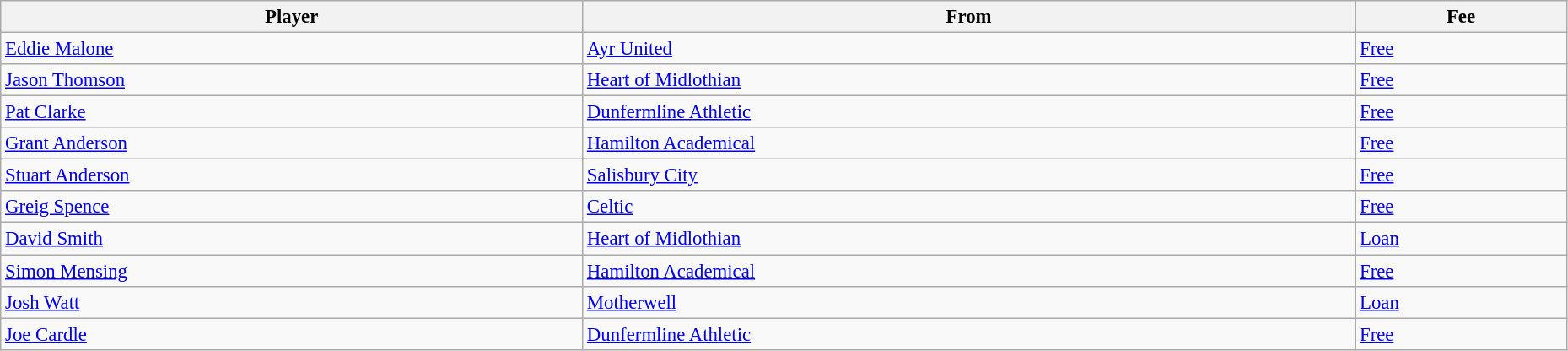<table class="wikitable" style="text-align:center; font-size:95%;width:98%; text-align:left">
<tr>
<th>Player</th>
<th>From</th>
<th>Fee</th>
</tr>
<tr>
<td> <a href='#'>Eddie Malone</a></td>
<td> <a href='#'>Ayr United</a></td>
<td><a href='#'>Free</a></td>
</tr>
<tr>
<td> <a href='#'>Jason Thomson</a></td>
<td> <a href='#'>Heart of Midlothian</a></td>
<td><a href='#'>Free</a></td>
</tr>
<tr>
<td> <a href='#'>Pat Clarke</a></td>
<td> <a href='#'>Dunfermline Athletic</a></td>
<td><a href='#'>Free</a></td>
</tr>
<tr>
<td> <a href='#'>Grant Anderson</a></td>
<td> <a href='#'>Hamilton Academical</a></td>
<td><a href='#'>Free</a></td>
</tr>
<tr>
<td> <a href='#'>Stuart Anderson</a></td>
<td> <a href='#'>Salisbury City</a></td>
<td><a href='#'>Free</a></td>
</tr>
<tr>
<td> <a href='#'>Greig Spence</a></td>
<td> <a href='#'>Celtic</a></td>
<td><a href='#'>Free</a></td>
</tr>
<tr>
<td> <a href='#'>David Smith</a></td>
<td> <a href='#'>Heart of Midlothian</a></td>
<td><a href='#'>Loan</a></td>
</tr>
<tr>
<td> <a href='#'>Simon Mensing</a></td>
<td> <a href='#'>Hamilton Academical</a></td>
<td><a href='#'>Free</a></td>
</tr>
<tr>
<td> <a href='#'>Josh Watt</a></td>
<td> <a href='#'>Motherwell</a></td>
<td><a href='#'>Loan</a></td>
</tr>
<tr>
<td> <a href='#'>Joe Cardle</a></td>
<td> <a href='#'>Dunfermline Athletic</a></td>
<td><a href='#'>Free</a></td>
</tr>
</table>
